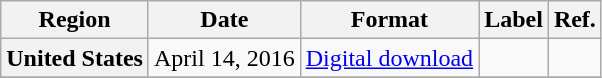<table class="wikitable plainrowheaders">
<tr>
<th>Region</th>
<th>Date</th>
<th>Format</th>
<th>Label</th>
<th>Ref.</th>
</tr>
<tr>
<th scope="row">United States</th>
<td rowspan="1">April 14, 2016</td>
<td rowspan="1"><a href='#'>Digital download</a></td>
<td rowspan="1"></td>
<td style="text-align:center;"></td>
</tr>
<tr>
</tr>
</table>
